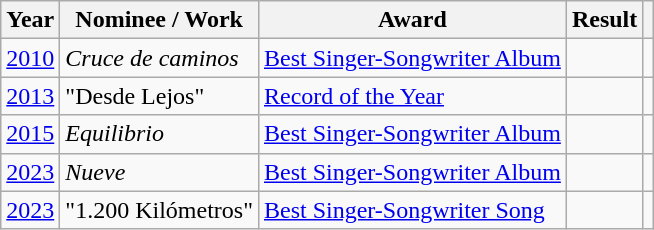<table class="wikitable">
<tr>
<th>Year</th>
<th>Nominee / Work</th>
<th>Award</th>
<th>Result</th>
<th></th>
</tr>
<tr>
<td><a href='#'>2010</a></td>
<td><em>Cruce de caminos</em></td>
<td><a href='#'>Best Singer-Songwriter Album</a></td>
<td></td>
<td></td>
</tr>
<tr>
<td><a href='#'>2013</a></td>
<td>"Desde Lejos"</td>
<td><a href='#'>Record of the Year</a></td>
<td></td>
<td></td>
</tr>
<tr>
<td><a href='#'>2015</a></td>
<td><em>Equilibrio</em></td>
<td><a href='#'>Best Singer-Songwriter Album</a></td>
<td></td>
<td></td>
</tr>
<tr>
<td><a href='#'>2023</a></td>
<td><em>Nueve</em></td>
<td><a href='#'>Best Singer-Songwriter Album</a></td>
<td></td>
<td></td>
</tr>
<tr>
<td><a href='#'>2023</a></td>
<td>"1.200 Kilómetros"</td>
<td><a href='#'>Best Singer-Songwriter Song</a></td>
<td></td>
</tr>
</table>
